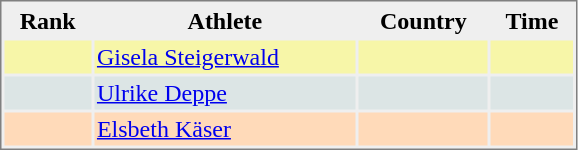<table style="border-style:solid;border-width:1px;border-color:#808080;background-color:#EFEFEF" cellspacing="2" cellpadding="2" width="385px">
<tr bgcolor="#EFEFEF">
<th>Rank</th>
<th>Athlete</th>
<th>Country</th>
<th>Time</th>
</tr>
<tr bgcolor="#F7F6A8">
<td align=center></td>
<td><a href='#'>Gisela Steigerwald</a></td>
<td></td>
<td align="right"></td>
</tr>
<tr bgcolor="#DCE5E5">
<td align=center></td>
<td><a href='#'>Ulrike Deppe</a></td>
<td></td>
<td align="right"></td>
</tr>
<tr bgcolor="#FFDAB9">
<td align=center></td>
<td><a href='#'>Elsbeth Käser</a></td>
<td></td>
<td align="right"></td>
</tr>
</table>
